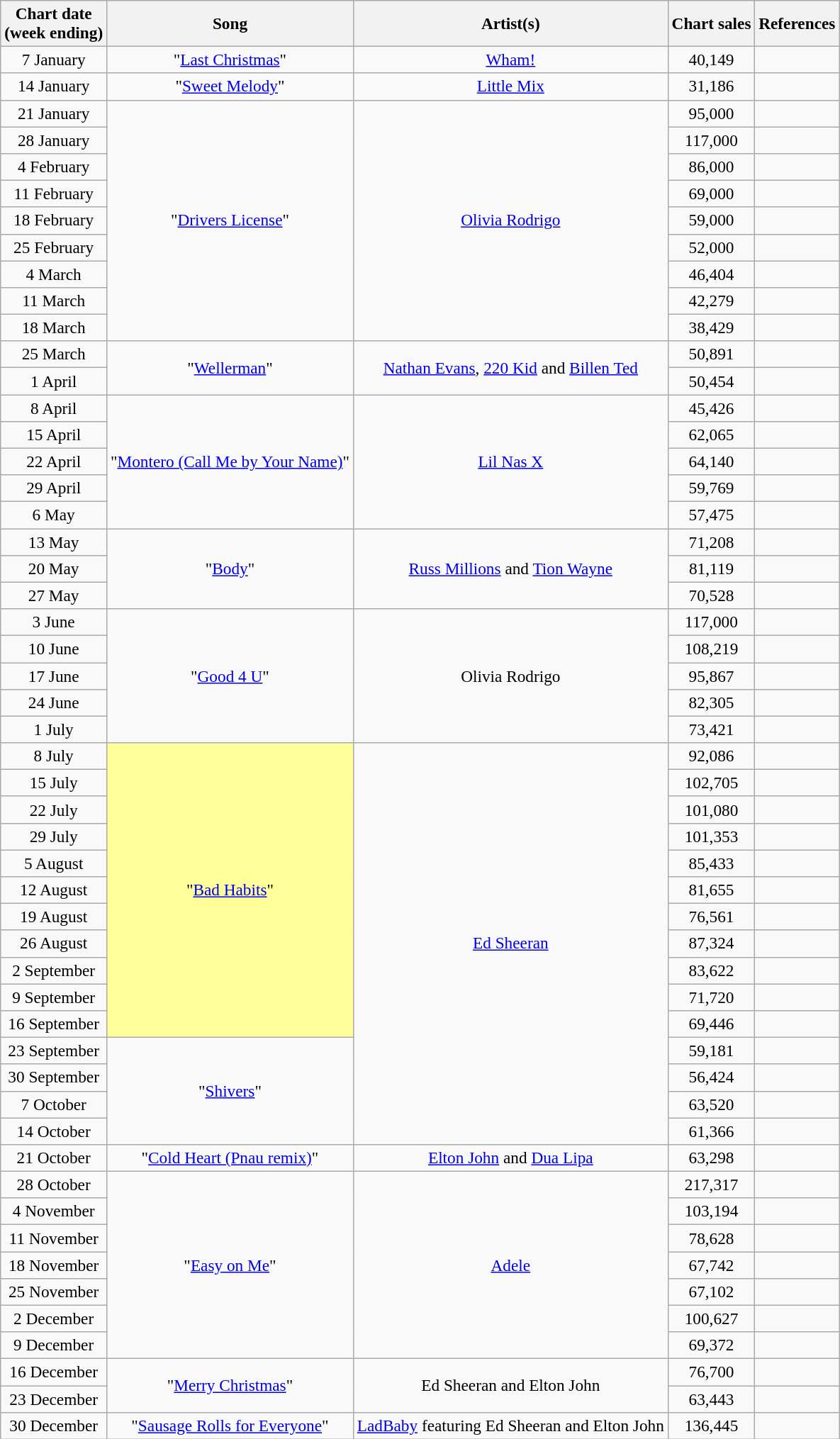<table class="wikitable sortable" style="font-size:97%; text-align:center;">
<tr>
<th>Chart date<br>(week ending)</th>
<th>Song</th>
<th>Artist(s)</th>
<th>Chart sales</th>
<th>References</th>
</tr>
<tr>
<td>7 January</td>
<td>"<a href='#'>Last Christmas</a>"</td>
<td><a href='#'>Wham!</a></td>
<td>40,149</td>
<td></td>
</tr>
<tr>
<td>14 January</td>
<td>"<a href='#'>Sweet Melody</a>"</td>
<td><a href='#'>Little Mix</a></td>
<td>31,186</td>
<td></td>
</tr>
<tr>
<td>21 January</td>
<td rowspan="9">"<a href='#'>Drivers License</a>"</td>
<td rowspan="9"><a href='#'>Olivia Rodrigo</a></td>
<td>95,000</td>
<td></td>
</tr>
<tr>
<td>28 January</td>
<td>117,000</td>
<td></td>
</tr>
<tr>
<td>4 February</td>
<td>86,000</td>
<td></td>
</tr>
<tr>
<td>11 February</td>
<td>69,000</td>
<td></td>
</tr>
<tr>
<td>18 February</td>
<td>59,000</td>
<td></td>
</tr>
<tr>
<td>25 February</td>
<td>52,000</td>
<td></td>
</tr>
<tr>
<td>4 March</td>
<td>46,404</td>
<td></td>
</tr>
<tr>
<td>11 March</td>
<td>42,279</td>
<td></td>
</tr>
<tr>
<td>18 March</td>
<td>38,429</td>
<td></td>
</tr>
<tr>
<td>25 March</td>
<td rowspan="2">"<a href='#'>Wellerman</a>"</td>
<td rowspan="2"><a href='#'>Nathan Evans</a>, <a href='#'>220 Kid</a> and <a href='#'>Billen Ted</a></td>
<td>50,891</td>
<td></td>
</tr>
<tr>
<td>1 April</td>
<td>50,454</td>
<td></td>
</tr>
<tr>
<td>8 April</td>
<td rowspan="5">"<a href='#'>Montero (Call Me by Your Name)</a>"</td>
<td rowspan="5"><a href='#'>Lil Nas X</a></td>
<td>45,426</td>
<td></td>
</tr>
<tr>
<td>15 April</td>
<td>62,065</td>
<td></td>
</tr>
<tr>
<td>22 April</td>
<td>64,140</td>
<td></td>
</tr>
<tr>
<td>29 April</td>
<td>59,769</td>
<td></td>
</tr>
<tr>
<td>6 May</td>
<td>57,475</td>
<td></td>
</tr>
<tr>
<td>13 May</td>
<td rowspan="3">"<a href='#'>Body</a>"</td>
<td rowspan="3"><a href='#'>Russ Millions</a> and <a href='#'>Tion Wayne</a></td>
<td>71,208</td>
<td></td>
</tr>
<tr>
<td>20 May</td>
<td>81,119</td>
<td></td>
</tr>
<tr>
<td>27 May</td>
<td>70,528</td>
<td></td>
</tr>
<tr>
<td>3 June</td>
<td rowspan="5">"<a href='#'>Good 4 U</a>"</td>
<td rowspan="5">Olivia Rodrigo</td>
<td>117,000</td>
<td></td>
</tr>
<tr>
<td>10 June</td>
<td>108,219</td>
<td></td>
</tr>
<tr>
<td>17 June</td>
<td>95,867</td>
<td></td>
</tr>
<tr>
<td>24 June</td>
<td>82,305</td>
<td></td>
</tr>
<tr>
<td>1 July</td>
<td>73,421</td>
<td></td>
</tr>
<tr>
<td>8 July</td>
<td bgcolor=#FFFF99 rowspan="11">"<a href='#'>Bad Habits</a>"</td>
<td rowspan="15"><a href='#'>Ed Sheeran</a></td>
<td>92,086</td>
<td></td>
</tr>
<tr>
<td>15 July</td>
<td>102,705</td>
<td></td>
</tr>
<tr>
<td>22 July</td>
<td>101,080</td>
<td></td>
</tr>
<tr>
<td>29 July</td>
<td>101,353</td>
<td></td>
</tr>
<tr>
<td>5 August</td>
<td>85,433</td>
<td></td>
</tr>
<tr>
<td>12 August</td>
<td>81,655</td>
<td></td>
</tr>
<tr>
<td>19 August</td>
<td>76,561</td>
<td></td>
</tr>
<tr>
<td>26 August</td>
<td>87,324</td>
<td></td>
</tr>
<tr>
<td>2 September</td>
<td>83,622</td>
<td></td>
</tr>
<tr>
<td>9 September</td>
<td>71,720</td>
<td></td>
</tr>
<tr>
<td>16 September</td>
<td>69,446</td>
<td></td>
</tr>
<tr>
<td>23 September</td>
<td rowspan="4">"<a href='#'>Shivers</a>"</td>
<td>59,181</td>
<td></td>
</tr>
<tr>
<td>30 September</td>
<td>56,424</td>
<td></td>
</tr>
<tr>
<td>7 October</td>
<td>63,520</td>
<td></td>
</tr>
<tr>
<td>14 October</td>
<td>61,366</td>
<td></td>
</tr>
<tr>
<td>21 October</td>
<td>"<a href='#'>Cold Heart (Pnau remix)</a>"</td>
<td><a href='#'>Elton John</a> and <a href='#'>Dua Lipa</a></td>
<td>63,298</td>
<td></td>
</tr>
<tr>
<td>28 October</td>
<td rowspan=7>"<a href='#'>Easy on Me</a>"</td>
<td rowspan=7><a href='#'>Adele</a></td>
<td>217,317</td>
<td></td>
</tr>
<tr>
<td>4 November</td>
<td>103,194</td>
<td></td>
</tr>
<tr>
<td>11 November</td>
<td>78,628</td>
<td></td>
</tr>
<tr>
<td>18 November</td>
<td>67,742</td>
<td></td>
</tr>
<tr>
<td>25 November</td>
<td>67,102</td>
<td></td>
</tr>
<tr>
<td>2 December</td>
<td>100,627</td>
<td></td>
</tr>
<tr>
<td>9 December</td>
<td>69,372</td>
<td></td>
</tr>
<tr>
<td>16 December</td>
<td rowspan=2>"<a href='#'>Merry Christmas</a>"</td>
<td rowspan=2>Ed Sheeran and Elton John</td>
<td>76,700</td>
<td></td>
</tr>
<tr>
<td>23 December</td>
<td>63,443</td>
<td></td>
</tr>
<tr>
<td>30 December</td>
<td>"<a href='#'>Sausage Rolls for Everyone</a>"</td>
<td><a href='#'>LadBaby</a> featuring Ed Sheeran and Elton John</td>
<td>136,445</td>
<td></td>
</tr>
</table>
